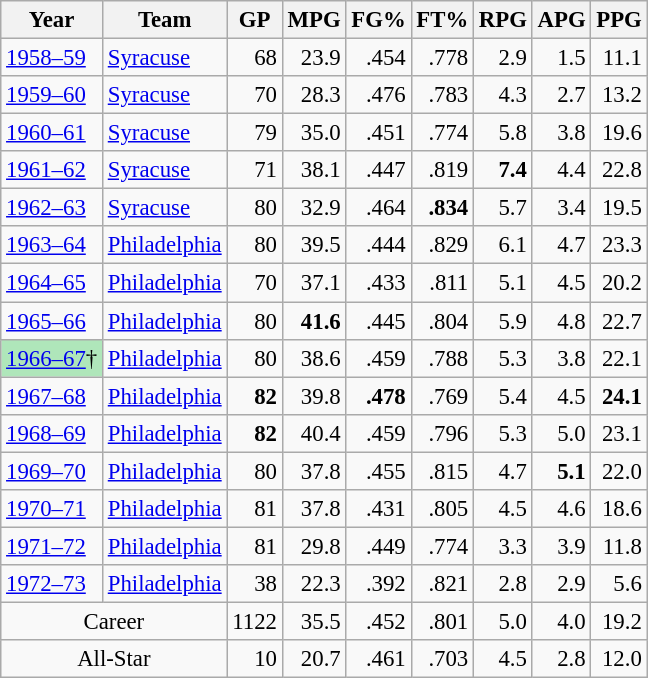<table class="wikitable sortable" style="font-size:95%; text-align:right;">
<tr>
<th>Year</th>
<th>Team</th>
<th>GP</th>
<th>MPG</th>
<th>FG%</th>
<th>FT%</th>
<th>RPG</th>
<th>APG</th>
<th>PPG</th>
</tr>
<tr>
<td style="text-align:left;"><a href='#'>1958–59</a></td>
<td style="text-align:left;"><a href='#'>Syracuse</a></td>
<td>68</td>
<td>23.9</td>
<td>.454</td>
<td>.778</td>
<td>2.9</td>
<td>1.5</td>
<td>11.1</td>
</tr>
<tr>
<td style="text-align:left;"><a href='#'>1959–60</a></td>
<td style="text-align:left;"><a href='#'>Syracuse</a></td>
<td>70</td>
<td>28.3</td>
<td>.476</td>
<td>.783</td>
<td>4.3</td>
<td>2.7</td>
<td>13.2</td>
</tr>
<tr>
<td style="text-align:left;"><a href='#'>1960–61</a></td>
<td style="text-align:left;"><a href='#'>Syracuse</a></td>
<td>79</td>
<td>35.0</td>
<td>.451</td>
<td>.774</td>
<td>5.8</td>
<td>3.8</td>
<td>19.6</td>
</tr>
<tr>
<td style="text-align:left;"><a href='#'>1961–62</a></td>
<td style="text-align:left;"><a href='#'>Syracuse</a></td>
<td>71</td>
<td>38.1</td>
<td>.447</td>
<td>.819</td>
<td><strong>7.4</strong></td>
<td>4.4</td>
<td>22.8</td>
</tr>
<tr>
<td style="text-align:left;"><a href='#'>1962–63</a></td>
<td style="text-align:left;"><a href='#'>Syracuse</a></td>
<td>80</td>
<td>32.9</td>
<td>.464</td>
<td><strong>.834</strong></td>
<td>5.7</td>
<td>3.4</td>
<td>19.5</td>
</tr>
<tr>
<td style="text-align:left;"><a href='#'>1963–64</a></td>
<td style="text-align:left;"><a href='#'>Philadelphia</a></td>
<td>80</td>
<td>39.5</td>
<td>.444</td>
<td>.829</td>
<td>6.1</td>
<td>4.7</td>
<td>23.3</td>
</tr>
<tr>
<td style="text-align:left;"><a href='#'>1964–65</a></td>
<td style="text-align:left;"><a href='#'>Philadelphia</a></td>
<td>70</td>
<td>37.1</td>
<td>.433</td>
<td>.811</td>
<td>5.1</td>
<td>4.5</td>
<td>20.2</td>
</tr>
<tr>
<td style="text-align:left;"><a href='#'>1965–66</a></td>
<td style="text-align:left;"><a href='#'>Philadelphia</a></td>
<td>80</td>
<td><strong>41.6</strong></td>
<td>.445</td>
<td>.804</td>
<td>5.9</td>
<td>4.8</td>
<td>22.7</td>
</tr>
<tr>
<td style="text-align:left;background:#afe6ba;"><a href='#'>1966–67</a>†</td>
<td style="text-align:left;"><a href='#'>Philadelphia</a></td>
<td>80</td>
<td>38.6</td>
<td>.459</td>
<td>.788</td>
<td>5.3</td>
<td>3.8</td>
<td>22.1</td>
</tr>
<tr>
<td style="text-align:left;"><a href='#'>1967–68</a></td>
<td style="text-align:left;"><a href='#'>Philadelphia</a></td>
<td><strong>82</strong></td>
<td>39.8</td>
<td><strong>.478</strong></td>
<td>.769</td>
<td>5.4</td>
<td>4.5</td>
<td><strong>24.1</strong></td>
</tr>
<tr>
<td style="text-align:left;"><a href='#'>1968–69</a></td>
<td style="text-align:left;"><a href='#'>Philadelphia</a></td>
<td><strong>82</strong></td>
<td>40.4</td>
<td>.459</td>
<td>.796</td>
<td>5.3</td>
<td>5.0</td>
<td>23.1</td>
</tr>
<tr>
<td style="text-align:left;"><a href='#'>1969–70</a></td>
<td style="text-align:left;"><a href='#'>Philadelphia</a></td>
<td>80</td>
<td>37.8</td>
<td>.455</td>
<td>.815</td>
<td>4.7</td>
<td><strong>5.1</strong></td>
<td>22.0</td>
</tr>
<tr>
<td style="text-align:left;"><a href='#'>1970–71</a></td>
<td style="text-align:left;"><a href='#'>Philadelphia</a></td>
<td>81</td>
<td>37.8</td>
<td>.431</td>
<td>.805</td>
<td>4.5</td>
<td>4.6</td>
<td>18.6</td>
</tr>
<tr>
<td style="text-align:left;"><a href='#'>1971–72</a></td>
<td style="text-align:left;"><a href='#'>Philadelphia</a></td>
<td>81</td>
<td>29.8</td>
<td>.449</td>
<td>.774</td>
<td>3.3</td>
<td>3.9</td>
<td>11.8</td>
</tr>
<tr>
<td style="text-align:left;"><a href='#'>1972–73</a></td>
<td style="text-align:left;"><a href='#'>Philadelphia</a></td>
<td>38</td>
<td>22.3</td>
<td>.392</td>
<td>.821</td>
<td>2.8</td>
<td>2.9</td>
<td>5.6</td>
</tr>
<tr class="sortbottom">
<td colspan="2" style="text-align:center;">Career</td>
<td>1122</td>
<td>35.5</td>
<td>.452</td>
<td>.801</td>
<td>5.0</td>
<td>4.0</td>
<td>19.2</td>
</tr>
<tr class="sortbottom">
<td colspan="2" style="text-align:center;">All-Star</td>
<td>10</td>
<td>20.7</td>
<td>.461</td>
<td>.703</td>
<td>4.5</td>
<td>2.8</td>
<td>12.0</td>
</tr>
</table>
